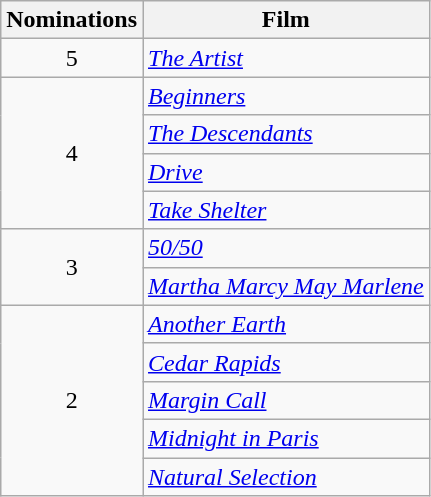<table class="wikitable">
<tr>
<th>Nominations</th>
<th>Film</th>
</tr>
<tr>
<td style="text-align:center;">5</td>
<td><em><a href='#'>The Artist</a></em></td>
</tr>
<tr>
<td rowspan="4" style="text-align:center;">4</td>
<td><em><a href='#'>Beginners</a></em></td>
</tr>
<tr>
<td><em><a href='#'>The Descendants</a></em></td>
</tr>
<tr>
<td><em><a href='#'>Drive</a></em></td>
</tr>
<tr>
<td><em><a href='#'>Take Shelter</a></em></td>
</tr>
<tr>
<td rowspan="2" style="text-align:center;">3</td>
<td><em><a href='#'>50/50</a></em></td>
</tr>
<tr>
<td><em><a href='#'>Martha Marcy May Marlene</a></em></td>
</tr>
<tr>
<td rowspan="5" style="text-align:center;">2</td>
<td><em><a href='#'>Another Earth</a></em></td>
</tr>
<tr>
<td><em><a href='#'>Cedar Rapids</a></em></td>
</tr>
<tr>
<td><em><a href='#'>Margin Call</a></em></td>
</tr>
<tr>
<td><em><a href='#'>Midnight in Paris</a></em></td>
</tr>
<tr>
<td><em><a href='#'>Natural Selection</a></em></td>
</tr>
</table>
